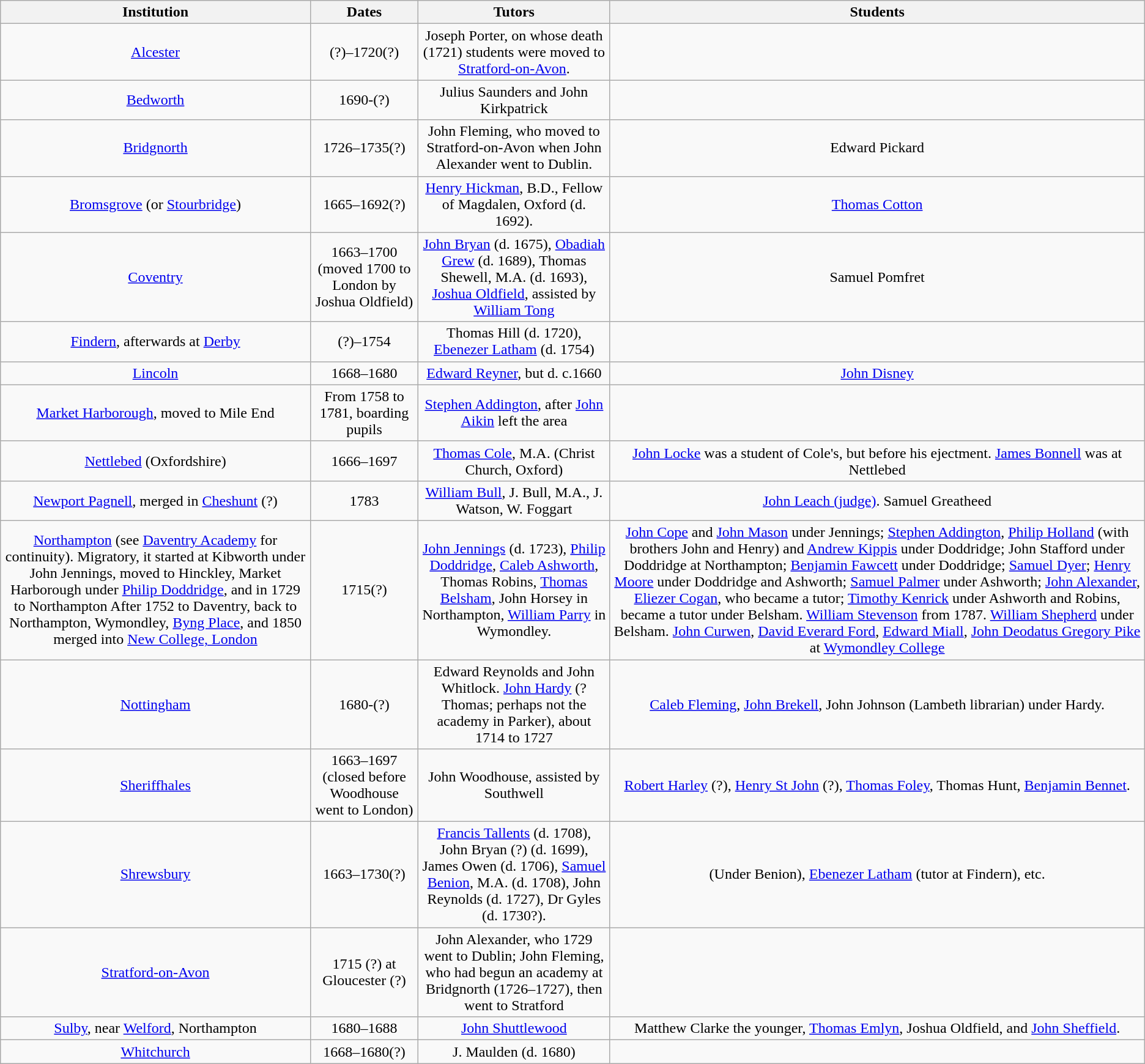<table class="wikitable plainrowheaders" style="text-align:center;" border="1">
<tr>
<th>Institution</th>
<th>Dates</th>
<th>Tutors</th>
<th>Students</th>
</tr>
<tr>
<td><a href='#'>Alcester</a></td>
<td>(?)–1720(?)</td>
<td>Joseph Porter, on whose death (1721) students were moved to <a href='#'>Stratford-on-Avon</a>.</td>
<td></td>
</tr>
<tr>
<td><a href='#'>Bedworth</a></td>
<td>1690-(?)</td>
<td>Julius Saunders and John Kirkpatrick</td>
<td></td>
</tr>
<tr>
<td><a href='#'>Bridgnorth</a></td>
<td>1726–1735(?)</td>
<td>John Fleming, who moved to Stratford-on-Avon when John Alexander went to Dublin.</td>
<td>Edward Pickard</td>
</tr>
<tr>
<td><a href='#'>Bromsgrove</a> (or <a href='#'>Stourbridge</a>)</td>
<td>1665–1692(?)</td>
<td><a href='#'>Henry Hickman</a>, B.D., Fellow of Magdalen, Oxford (d. 1692).</td>
<td><a href='#'>Thomas Cotton</a></td>
</tr>
<tr>
<td><a href='#'>Coventry</a></td>
<td>1663–1700 (moved 1700 to London by Joshua Oldfield)</td>
<td><a href='#'>John Bryan</a> (d. 1675), <a href='#'>Obadiah Grew</a> (d. 1689), Thomas Shewell, M.A. (d. 1693), <a href='#'>Joshua Oldfield</a>, assisted by <a href='#'>William Tong</a></td>
<td>Samuel Pomfret</td>
</tr>
<tr>
<td><a href='#'>Findern</a>, afterwards at <a href='#'>Derby</a></td>
<td>(?)–1754</td>
<td>Thomas Hill (d. 1720), <a href='#'>Ebenezer Latham</a> (d. 1754)</td>
<td></td>
</tr>
<tr>
<td><a href='#'>Lincoln</a></td>
<td>1668–1680</td>
<td><a href='#'>Edward Reyner</a>, but d. c.1660</td>
<td><a href='#'>John Disney</a></td>
</tr>
<tr>
<td><a href='#'>Market Harborough</a>, moved to Mile End</td>
<td>From 1758 to 1781, boarding pupils</td>
<td><a href='#'>Stephen Addington</a>, after <a href='#'>John Aikin</a> left the area</td>
<td></td>
</tr>
<tr>
<td><a href='#'>Nettlebed</a> (Oxfordshire)</td>
<td>1666–1697</td>
<td><a href='#'>Thomas Cole</a>, M.A. (Christ Church, Oxford)</td>
<td><a href='#'>John Locke</a> was a student of Cole's, but before his ejectment. <a href='#'>James Bonnell</a> was at Nettlebed</td>
</tr>
<tr>
<td><a href='#'>Newport Pagnell</a>, merged in <a href='#'>Cheshunt</a> (?)</td>
<td>1783</td>
<td><a href='#'>William Bull</a>, J. Bull, M.A., J. Watson, W. Foggart</td>
<td><a href='#'>John Leach (judge)</a>. Samuel Greatheed</td>
</tr>
<tr>
<td><a href='#'>Northampton</a> (see <a href='#'>Daventry Academy</a> for continuity). Migratory, it started at Kibworth under John Jennings, moved to Hinckley, Market Harborough under <a href='#'>Philip Doddridge</a>, and in 1729 to Northampton After 1752 to Daventry, back to Northampton, Wymondley, <a href='#'>Byng Place</a>, and 1850 merged into <a href='#'>New College, London</a></td>
<td>1715(?)</td>
<td><a href='#'>John Jennings</a> (d. 1723), <a href='#'>Philip Doddridge</a>, <a href='#'>Caleb Ashworth</a>, Thomas Robins, <a href='#'>Thomas Belsham</a>, John Horsey in Northampton, <a href='#'>William Parry</a> in Wymondley.</td>
<td><a href='#'>John Cope</a> and <a href='#'>John Mason</a> under Jennings; <a href='#'>Stephen Addington</a>, <a href='#'>Philip Holland</a> (with brothers John and Henry) and <a href='#'>Andrew Kippis</a> under Doddridge; John Stafford under Doddridge at Northampton; <a href='#'>Benjamin Fawcett</a> under Doddridge; <a href='#'>Samuel Dyer</a>; <a href='#'>Henry Moore</a> under Doddridge and Ashworth; <a href='#'>Samuel Palmer</a> under Ashworth; <a href='#'>John Alexander</a>, <a href='#'>Eliezer Cogan</a>, who became a tutor; <a href='#'>Timothy Kenrick</a> under Ashworth and Robins, became a tutor under Belsham. <a href='#'>William Stevenson</a> from 1787. <a href='#'>William Shepherd</a> under Belsham. <a href='#'>John Curwen</a>, <a href='#'>David Everard Ford</a>, <a href='#'>Edward Miall</a>, <a href='#'>John Deodatus Gregory Pike</a> at <a href='#'>Wymondley College</a></td>
</tr>
<tr>
<td><a href='#'>Nottingham</a></td>
<td>1680-(?)</td>
<td>Edward Reynolds and John Whitlock. <a href='#'>John Hardy</a> (?Thomas; perhaps not the academy in Parker), about 1714 to 1727</td>
<td><a href='#'>Caleb Fleming</a>, <a href='#'>John Brekell</a>, John Johnson (Lambeth librarian) under Hardy.</td>
</tr>
<tr>
<td><a href='#'>Sheriffhales</a></td>
<td>1663–1697 (closed before Woodhouse went to London)</td>
<td>John Woodhouse, assisted by Southwell</td>
<td><a href='#'>Robert Harley</a> (?), <a href='#'>Henry St John</a> (?), <a href='#'>Thomas Foley</a>, Thomas Hunt, <a href='#'>Benjamin Bennet</a>.</td>
</tr>
<tr>
<td><a href='#'>Shrewsbury</a></td>
<td>1663–1730(?)</td>
<td><a href='#'>Francis Tallents</a> (d. 1708), John Bryan (?) (d. 1699), James Owen (d. 1706), <a href='#'>Samuel Benion</a>, M.A. (d. 1708), John Reynolds (d. 1727), Dr Gyles (d. 1730?).</td>
<td>(Under Benion), <a href='#'>Ebenezer Latham</a> (tutor at Findern), etc.</td>
</tr>
<tr>
<td><a href='#'>Stratford-on-Avon</a></td>
<td>1715 (?) at Gloucester (?)</td>
<td>John Alexander, who 1729 went to Dublin; John Fleming, who had begun an academy at Bridgnorth (1726–1727), then went to Stratford</td>
<td></td>
</tr>
<tr>
<td><a href='#'>Sulby</a>, near <a href='#'>Welford</a>, Northampton</td>
<td>1680–1688</td>
<td><a href='#'>John Shuttlewood</a></td>
<td>Matthew Clarke the younger, <a href='#'>Thomas Emlyn</a>, Joshua Oldfield, and <a href='#'>John Sheffield</a>.</td>
</tr>
<tr>
<td><a href='#'>Whitchurch</a></td>
<td>1668–1680(?)</td>
<td>J. Maulden (d. 1680)</td>
<td></td>
</tr>
</table>
